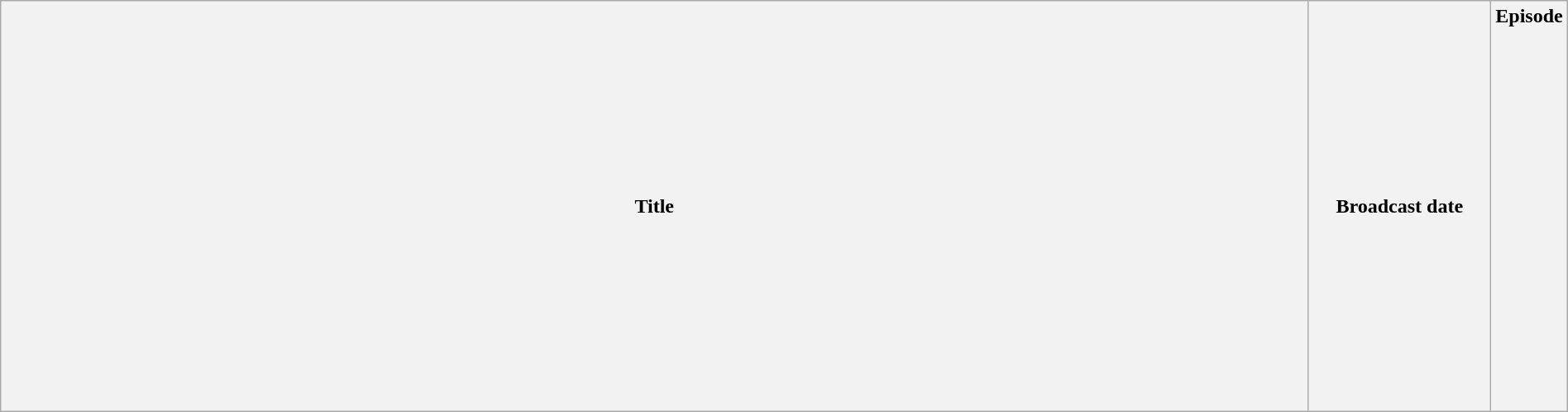<table class="wikitable plainrowheaders" style="width:100%; margin:auto;">
<tr>
<th>Title</th>
<th width="140">Broadcast date</th>
<th width="40">Episode<br><br><br><br><br><br><br><br><br><br><br><br><br><br><br><br><br><br></th>
</tr>
</table>
